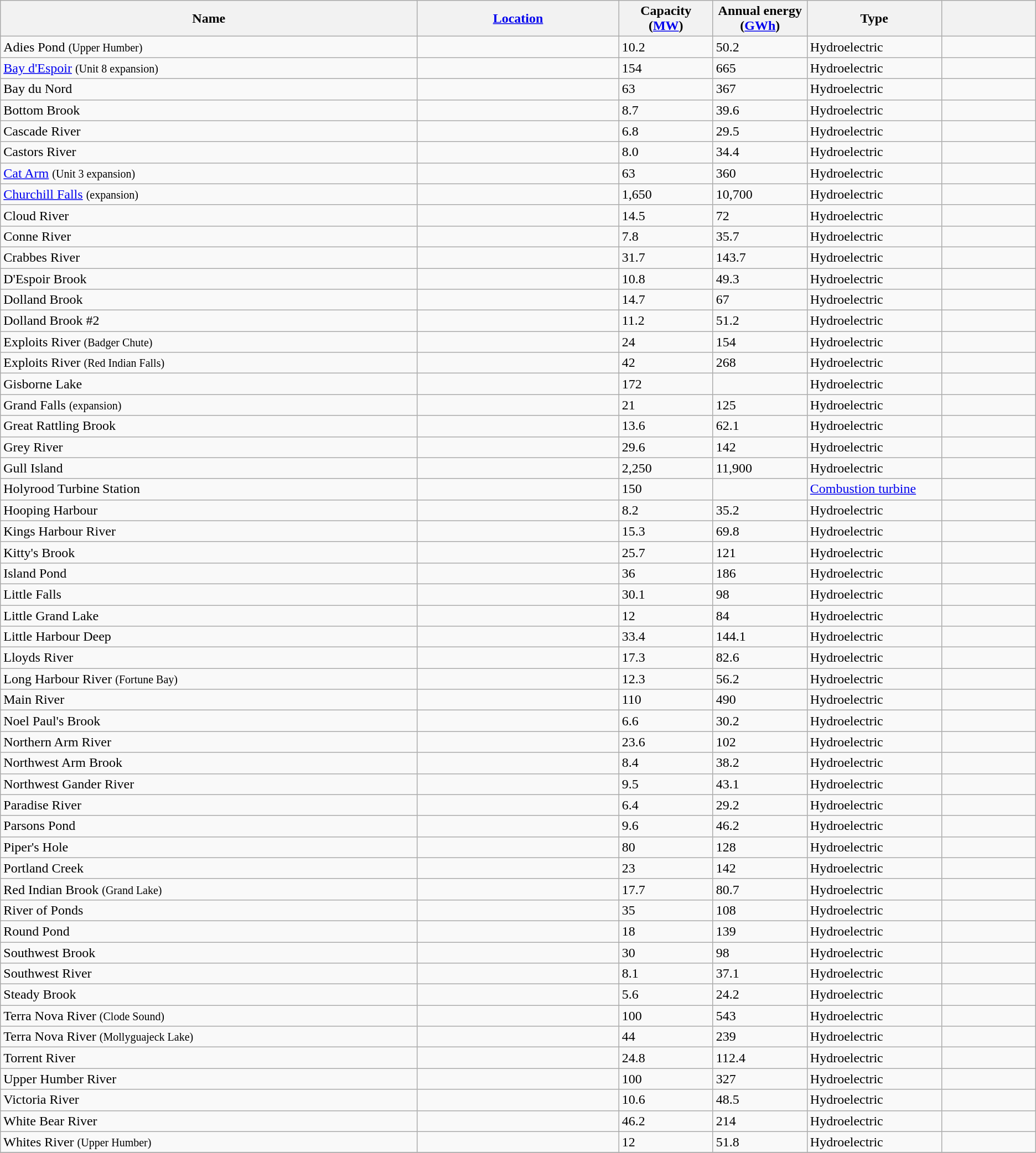<table class="wikitable sortable">
<tr>
<th width="31%">Name</th>
<th width="15%"><a href='#'>Location</a></th>
<th width="7%">Capacity (<a href='#'>MW</a>)</th>
<th width="7%">Annual energy (<a href='#'>GWh</a>)</th>
<th width="10%">Type</th>
<th width="7%"></th>
</tr>
<tr>
<td>Adies Pond <small>(Upper Humber)</small></td>
<td></td>
<td>10.2</td>
<td>50.2</td>
<td>Hydroelectric</td>
<td></td>
</tr>
<tr>
<td><a href='#'>Bay d'Espoir</a> <small>(Unit 8 expansion)</small></td>
<td></td>
<td>154</td>
<td>665</td>
<td>Hydroelectric</td>
<td></td>
</tr>
<tr>
<td>Bay du Nord</td>
<td></td>
<td>63</td>
<td>367</td>
<td>Hydroelectric</td>
<td></td>
</tr>
<tr>
<td>Bottom Brook</td>
<td></td>
<td>8.7</td>
<td>39.6</td>
<td>Hydroelectric</td>
<td></td>
</tr>
<tr>
<td>Cascade River</td>
<td></td>
<td>6.8</td>
<td>29.5</td>
<td>Hydroelectric</td>
<td></td>
</tr>
<tr>
<td>Castors River</td>
<td></td>
<td>8.0</td>
<td>34.4</td>
<td>Hydroelectric</td>
<td></td>
</tr>
<tr>
<td><a href='#'>Cat Arm</a> <small>(Unit 3 expansion)</small></td>
<td></td>
<td>63</td>
<td>360</td>
<td>Hydroelectric</td>
<td></td>
</tr>
<tr>
<td><a href='#'>Churchill Falls</a> <small>(expansion)</small></td>
<td></td>
<td>1,650</td>
<td>10,700</td>
<td>Hydroelectric</td>
<td></td>
</tr>
<tr>
<td>Cloud River</td>
<td></td>
<td>14.5</td>
<td>72</td>
<td>Hydroelectric</td>
<td></td>
</tr>
<tr>
<td>Conne River</td>
<td></td>
<td>7.8</td>
<td>35.7</td>
<td>Hydroelectric</td>
<td></td>
</tr>
<tr>
<td>Crabbes River</td>
<td></td>
<td>31.7</td>
<td>143.7</td>
<td>Hydroelectric</td>
<td></td>
</tr>
<tr>
<td>D'Espoir Brook</td>
<td></td>
<td>10.8</td>
<td>49.3</td>
<td>Hydroelectric</td>
<td></td>
</tr>
<tr>
<td>Dolland Brook</td>
<td></td>
<td>14.7</td>
<td>67</td>
<td>Hydroelectric</td>
<td></td>
</tr>
<tr>
<td>Dolland Brook #2</td>
<td></td>
<td>11.2</td>
<td>51.2</td>
<td>Hydroelectric</td>
<td></td>
</tr>
<tr>
<td>Exploits River <small>(Badger Chute)</small></td>
<td></td>
<td>24</td>
<td>154</td>
<td>Hydroelectric</td>
<td></td>
</tr>
<tr>
<td>Exploits River <small>(Red Indian Falls)</small></td>
<td></td>
<td>42</td>
<td>268</td>
<td>Hydroelectric</td>
<td></td>
</tr>
<tr>
<td>Gisborne Lake</td>
<td></td>
<td>172</td>
<td></td>
<td>Hydroelectric</td>
<td></td>
</tr>
<tr>
<td>Grand Falls <small>(expansion)</small></td>
<td></td>
<td>21</td>
<td>125</td>
<td>Hydroelectric</td>
<td></td>
</tr>
<tr>
<td>Great Rattling Brook</td>
<td></td>
<td>13.6</td>
<td>62.1</td>
<td>Hydroelectric</td>
<td></td>
</tr>
<tr>
<td>Grey River</td>
<td></td>
<td>29.6</td>
<td>142</td>
<td>Hydroelectric</td>
<td></td>
</tr>
<tr>
<td>Gull Island</td>
<td></td>
<td>2,250</td>
<td>11,900</td>
<td>Hydroelectric</td>
<td></td>
</tr>
<tr>
<td>Holyrood Turbine Station</td>
<td></td>
<td>150</td>
<td></td>
<td><a href='#'>Combustion turbine</a></td>
<td></td>
</tr>
<tr>
<td>Hooping Harbour</td>
<td></td>
<td>8.2</td>
<td>35.2</td>
<td>Hydroelectric</td>
<td></td>
</tr>
<tr>
<td>Kings Harbour River</td>
<td></td>
<td>15.3</td>
<td>69.8</td>
<td>Hydroelectric</td>
<td></td>
</tr>
<tr>
<td>Kitty's Brook</td>
<td></td>
<td>25.7</td>
<td>121</td>
<td>Hydroelectric</td>
<td></td>
</tr>
<tr>
<td>Island Pond</td>
<td></td>
<td>36</td>
<td>186</td>
<td>Hydroelectric</td>
<td></td>
</tr>
<tr>
<td>Little Falls</td>
<td></td>
<td>30.1</td>
<td>98</td>
<td>Hydroelectric</td>
<td></td>
</tr>
<tr>
<td>Little Grand Lake</td>
<td></td>
<td>12</td>
<td>84</td>
<td>Hydroelectric</td>
<td></td>
</tr>
<tr>
<td>Little Harbour Deep</td>
<td></td>
<td>33.4</td>
<td>144.1</td>
<td>Hydroelectric</td>
<td></td>
</tr>
<tr>
<td>Lloyds River</td>
<td></td>
<td>17.3</td>
<td>82.6</td>
<td>Hydroelectric</td>
<td></td>
</tr>
<tr>
<td>Long Harbour River <small>(Fortune Bay)</small></td>
<td></td>
<td>12.3</td>
<td>56.2</td>
<td>Hydroelectric</td>
<td></td>
</tr>
<tr>
<td>Main River</td>
<td></td>
<td>110</td>
<td>490</td>
<td>Hydroelectric</td>
<td></td>
</tr>
<tr>
<td>Noel Paul's Brook</td>
<td></td>
<td>6.6</td>
<td>30.2</td>
<td>Hydroelectric</td>
<td></td>
</tr>
<tr>
<td>Northern Arm River</td>
<td></td>
<td>23.6</td>
<td>102</td>
<td>Hydroelectric</td>
<td></td>
</tr>
<tr>
<td>Northwest Arm Brook</td>
<td></td>
<td>8.4</td>
<td>38.2</td>
<td>Hydroelectric</td>
<td></td>
</tr>
<tr>
<td>Northwest Gander River</td>
<td></td>
<td>9.5</td>
<td>43.1</td>
<td>Hydroelectric</td>
<td></td>
</tr>
<tr>
<td>Paradise River</td>
<td></td>
<td>6.4</td>
<td>29.2</td>
<td>Hydroelectric</td>
<td></td>
</tr>
<tr>
<td>Parsons Pond</td>
<td></td>
<td>9.6</td>
<td>46.2</td>
<td>Hydroelectric</td>
<td></td>
</tr>
<tr>
<td>Piper's Hole</td>
<td></td>
<td>80</td>
<td>128</td>
<td>Hydroelectric</td>
<td></td>
</tr>
<tr>
<td>Portland Creek</td>
<td></td>
<td>23</td>
<td>142</td>
<td>Hydroelectric</td>
<td></td>
</tr>
<tr>
<td>Red Indian Brook <small>(Grand Lake)</small></td>
<td></td>
<td>17.7</td>
<td>80.7</td>
<td>Hydroelectric</td>
<td></td>
</tr>
<tr>
<td>River of Ponds</td>
<td></td>
<td>35</td>
<td>108</td>
<td>Hydroelectric</td>
<td></td>
</tr>
<tr>
<td>Round Pond</td>
<td></td>
<td>18</td>
<td>139</td>
<td>Hydroelectric</td>
<td></td>
</tr>
<tr>
<td>Southwest Brook</td>
<td></td>
<td>30</td>
<td>98</td>
<td>Hydroelectric</td>
<td></td>
</tr>
<tr>
<td>Southwest River</td>
<td></td>
<td>8.1</td>
<td>37.1</td>
<td>Hydroelectric</td>
<td></td>
</tr>
<tr>
<td>Steady Brook</td>
<td></td>
<td>5.6</td>
<td>24.2</td>
<td>Hydroelectric</td>
<td></td>
</tr>
<tr>
<td>Terra Nova River <small>(Clode Sound)</small></td>
<td></td>
<td>100</td>
<td>543</td>
<td>Hydroelectric</td>
<td></td>
</tr>
<tr>
<td>Terra Nova River <small>(Mollyguajeck Lake)</small></td>
<td></td>
<td>44</td>
<td>239</td>
<td>Hydroelectric</td>
<td></td>
</tr>
<tr>
<td>Torrent River</td>
<td></td>
<td>24.8</td>
<td>112.4</td>
<td>Hydroelectric</td>
<td></td>
</tr>
<tr>
<td>Upper Humber River</td>
<td></td>
<td>100</td>
<td>327</td>
<td>Hydroelectric</td>
<td></td>
</tr>
<tr>
<td>Victoria River</td>
<td></td>
<td>10.6</td>
<td>48.5</td>
<td>Hydroelectric</td>
<td></td>
</tr>
<tr>
<td>White Bear River</td>
<td></td>
<td>46.2</td>
<td>214</td>
<td>Hydroelectric</td>
<td></td>
</tr>
<tr>
<td>Whites River <small>(Upper Humber)</small></td>
<td></td>
<td>12</td>
<td>51.8</td>
<td>Hydroelectric</td>
<td></td>
</tr>
<tr>
</tr>
</table>
